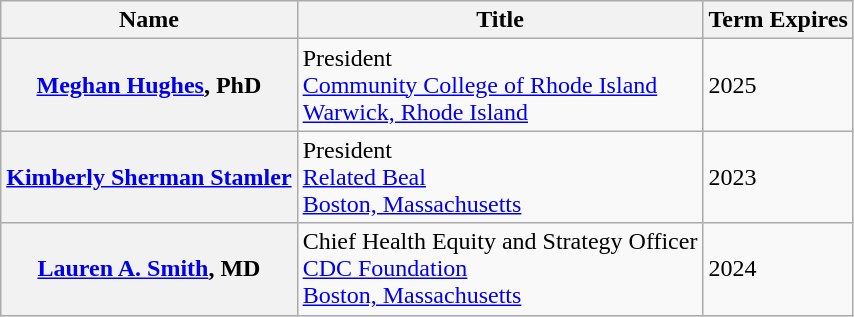<table class="wikitable sortable">
<tr>
<th>Name</th>
<th>Title</th>
<th>Term Expires</th>
</tr>
<tr>
<th><a href='#'>Meghan Hughes</a>, PhD</th>
<td>President<br><a href='#'>Community College of Rhode Island</a><br><a href='#'>Warwick, Rhode Island</a></td>
<td>2025</td>
</tr>
<tr>
<th><a href='#'>Kimberly Sherman Stamler</a></th>
<td>President<br><a href='#'>Related Beal</a><br><a href='#'>Boston, Massachusetts</a></td>
<td>2023</td>
</tr>
<tr>
<th><a href='#'>Lauren A. Smith</a>, MD</th>
<td>Chief Health Equity and Strategy Officer<br><a href='#'>CDC Foundation</a><br><a href='#'>Boston, Massachusetts</a></td>
<td>2024</td>
</tr>
</table>
